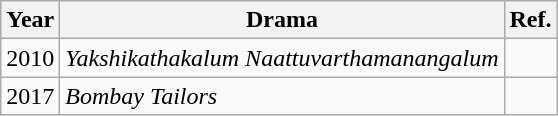<table class="wikitable">
<tr>
<th>Year</th>
<th>Drama</th>
<th>Ref.</th>
</tr>
<tr>
<td>2010</td>
<td><em>Yakshikathakalum Naattuvarthamanangalum</em></td>
<td></td>
</tr>
<tr>
<td>2017</td>
<td><em>Bombay Tailors</em></td>
<td></td>
</tr>
</table>
